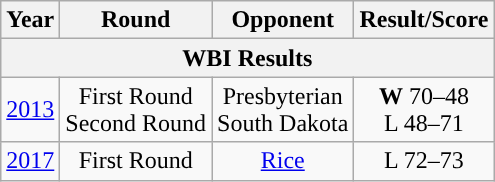<table class="wikitable">
<tr>
<th>Year</th>
<th>Round</th>
<th>Opponent</th>
<th>Result/Score</th>
</tr>
<tr>
<th colspan=4>WBI Results</th>
</tr>
<tr align="center">
<td><a href='#'>2013</a></td>
<td>First Round<br>Second Round</td>
<td>Presbyterian<br>South Dakota</td>
<td><strong>W</strong> 70–48<br>L 48–71</td>
</tr>
<tr align="center">
<td><a href='#'>2017</a></td>
<td>First Round</td>
<td><a href='#'>Rice</a></td>
<td>L 72–73</td>
</tr>
</table>
